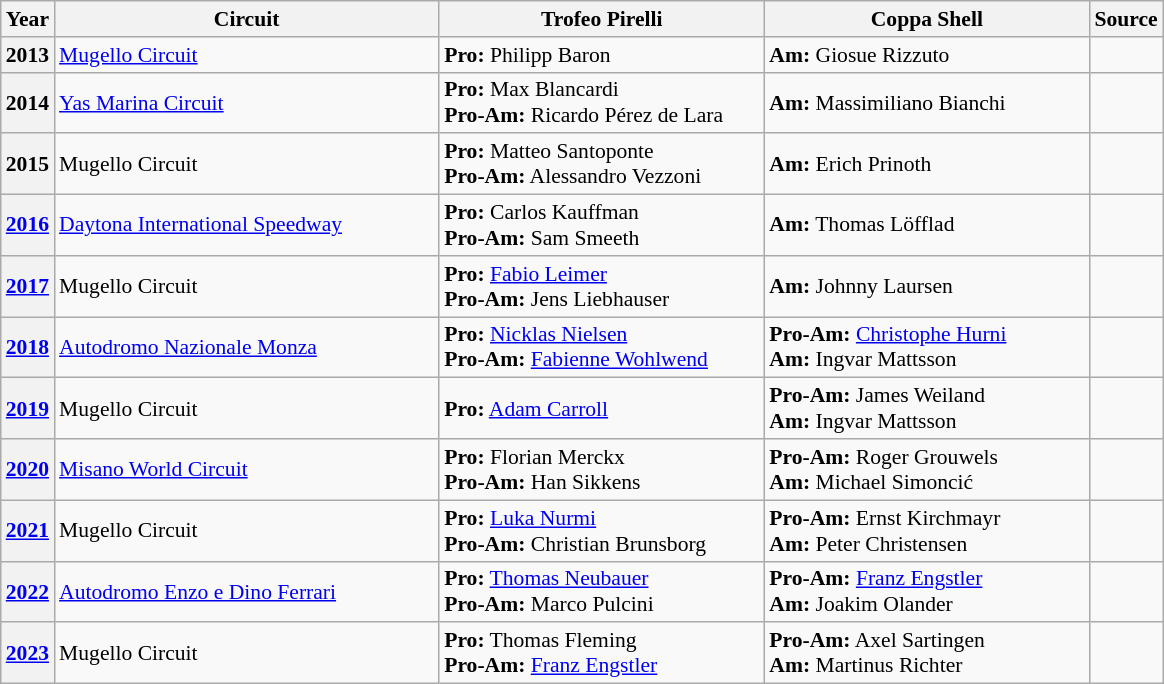<table class="wikitable" style="font-size: 90%;">
<tr>
<th>Year</th>
<th width=250px>Circuit</th>
<th width=210px>Trofeo Pirelli</th>
<th width=210px>Coppa Shell</th>
<th>Source</th>
</tr>
<tr>
<th>2013</th>
<td> <a href='#'>Mugello Circuit</a></td>
<td><strong>Pro:</strong>  Philipp Baron</td>
<td><strong>Am:</strong>  Giosue Rizzuto</td>
<td></td>
</tr>
<tr>
<th>2014</th>
<td> <a href='#'>Yas Marina Circuit</a></td>
<td><strong>Pro:</strong>  Max Blancardi<br><strong>Pro-Am:</strong>  Ricardo Pérez de Lara</td>
<td><strong>Am:</strong>  Massimiliano Bianchi</td>
<td></td>
</tr>
<tr>
<th>2015</th>
<td>  Mugello Circuit</td>
<td><strong>Pro:</strong>  Matteo Santoponte<br><strong>Pro-Am:</strong>  Alessandro Vezzoni</td>
<td><strong>Am:</strong>  Erich Prinoth</td>
<td></td>
</tr>
<tr>
<th><a href='#'>2016</a></th>
<td> <a href='#'>Daytona International Speedway</a></td>
<td><strong>Pro:</strong>  Carlos Kauffman<br><strong>Pro-Am:</strong>  Sam Smeeth</td>
<td><strong>Am:</strong>  Thomas Löfflad</td>
<td></td>
</tr>
<tr>
<th><a href='#'>2017</a></th>
<td> Mugello Circuit</td>
<td><strong>Pro:</strong>  <a href='#'>Fabio Leimer</a><br><strong>Pro-Am:</strong>  Jens Liebhauser</td>
<td><strong>Am:</strong>  Johnny Laursen</td>
<td></td>
</tr>
<tr>
<th><a href='#'>2018</a></th>
<td> <a href='#'>Autodromo Nazionale Monza</a></td>
<td><strong>Pro:</strong>  <a href='#'>Nicklas Nielsen</a><br><strong>Pro-Am:</strong>  <a href='#'>Fabienne Wohlwend</a></td>
<td><strong>Pro-Am:</strong>  <a href='#'>Christophe Hurni</a><br><strong>Am:</strong>  Ingvar Mattsson</td>
<td></td>
</tr>
<tr>
<th><a href='#'>2019</a></th>
<td> Mugello Circuit</td>
<td><strong>Pro:</strong>  <a href='#'>Adam Carroll</a><br></td>
<td><strong>Pro-Am:</strong>  James Weiland<br><strong>Am:</strong>  Ingvar Mattsson</td>
<td></td>
</tr>
<tr>
<th><a href='#'>2020</a></th>
<td> <a href='#'>Misano World Circuit</a></td>
<td><strong>Pro:</strong>  Florian Merckx<br><strong>Pro-Am:</strong>  Han Sikkens</td>
<td><strong>Pro-Am:</strong>  Roger Grouwels<br><strong>Am:</strong>  Michael Simoncić</td>
<td></td>
</tr>
<tr>
<th><a href='#'>2021</a></th>
<td> Mugello Circuit</td>
<td><strong>Pro:</strong>  <a href='#'>Luka Nurmi</a><br><strong>Pro-Am:</strong>  Christian Brunsborg</td>
<td><strong>Pro-Am:</strong>  Ernst Kirchmayr<br><strong>Am:</strong>  Peter Christensen</td>
<td></td>
</tr>
<tr>
<th><a href='#'>2022</a></th>
<td> <a href='#'>Autodromo Enzo e Dino Ferrari</a></td>
<td><strong>Pro:</strong>  <a href='#'>Thomas Neubauer</a><br><strong>Pro-Am:</strong>  Marco Pulcini</td>
<td><strong>Pro-Am:</strong>  <a href='#'>Franz Engstler</a><br><strong>Am:</strong>  Joakim Olander</td>
<td></td>
</tr>
<tr>
<th><a href='#'>2023</a></th>
<td> Mugello Circuit</td>
<td><strong>Pro:</strong>  Thomas Fleming<br><strong>Pro-Am:</strong>  <a href='#'>Franz Engstler</a></td>
<td><strong>Pro-Am:</strong>  Axel Sartingen<br><strong>Am:</strong>  Martinus Richter</td>
<td></td>
</tr>
</table>
